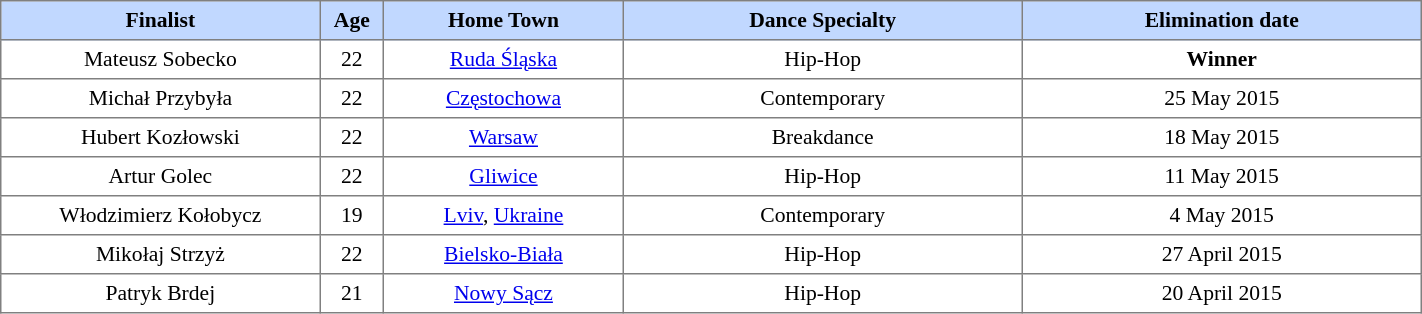<table border="1" cellpadding="4" cellspacing="0"  style="text-align:center; font-size:90%; border-collapse:collapse; width:75%;">
<tr style="background:#C1D8FF;">
<th style="width:20%;">Finalist</th>
<th style="width:4%; text-align:center;">Age</th>
<th style="width:15%;">Home Town</th>
<th style="width:25%;">Dance Specialty</th>
<th style="width:25%;">Elimination date</th>
</tr>
<tr>
<td>Mateusz Sobecko</td>
<td>22</td>
<td><a href='#'>Ruda Śląska</a></td>
<td>Hip-Hop</td>
<td><strong>Winner</strong></td>
</tr>
<tr>
<td>Michał Przybyła</td>
<td>22</td>
<td><a href='#'>Częstochowa</a></td>
<td>Contemporary</td>
<td>25 May 2015</td>
</tr>
<tr>
<td>Hubert Kozłowski</td>
<td>22</td>
<td><a href='#'>Warsaw</a></td>
<td>Breakdance</td>
<td>18 May 2015</td>
</tr>
<tr>
<td>Artur Golec</td>
<td>22</td>
<td><a href='#'>Gliwice</a></td>
<td>Hip-Hop</td>
<td>11 May 2015</td>
</tr>
<tr>
<td>Włodzimierz Kołobycz</td>
<td>19</td>
<td><a href='#'>Lviv</a>, <a href='#'>Ukraine</a></td>
<td>Contemporary</td>
<td>4 May 2015</td>
</tr>
<tr>
<td>Mikołaj Strzyż</td>
<td>22</td>
<td><a href='#'>Bielsko-Biała</a></td>
<td>Hip-Hop</td>
<td>27 April 2015</td>
</tr>
<tr>
<td>Patryk Brdej</td>
<td>21</td>
<td><a href='#'>Nowy Sącz</a></td>
<td>Hip-Hop</td>
<td>20 April 2015</td>
</tr>
</table>
